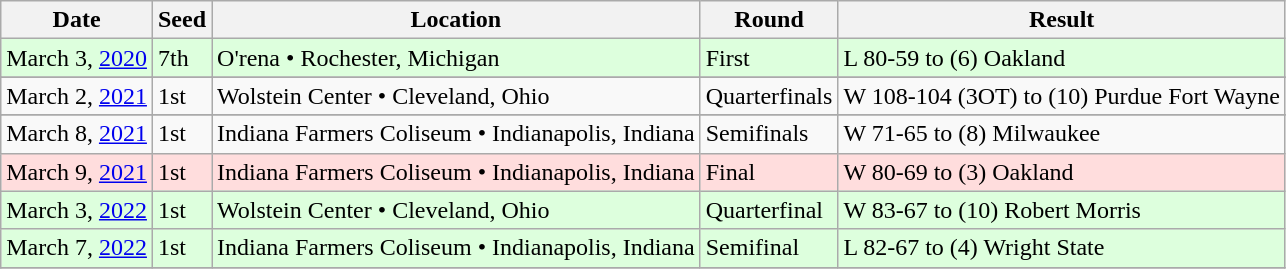<table class="wikitable">
<tr>
<th>Date</th>
<th>Seed</th>
<th>Location</th>
<th>Round</th>
<th>Result</th>
</tr>
<tr style="background:#dfd;">
<td>March 3, <a href='#'>2020</a></td>
<td>7th</td>
<td>O'rena • Rochester, Michigan</td>
<td>First</td>
<td>L 80-59 to (6) Oakland</td>
</tr>
<tr style="background:#fdd;">
</tr>
<tr>
<td>March 2, <a href='#'>2021</a></td>
<td>1st</td>
<td>Wolstein Center • Cleveland, Ohio</td>
<td>Quarterfinals</td>
<td>W 108-104 (3OT) to (10) Purdue Fort Wayne</td>
</tr>
<tr style="background:#fdd;">
</tr>
<tr>
<td>March 8, <a href='#'>2021</a></td>
<td>1st</td>
<td>Indiana Farmers Coliseum • Indianapolis, Indiana</td>
<td>Semifinals</td>
<td>W 71-65 to (8) Milwaukee</td>
</tr>
<tr style="background:#fdd;">
<td>March 9, <a href='#'>2021</a></td>
<td>1st</td>
<td>Indiana Farmers Coliseum • Indianapolis, Indiana</td>
<td>Final</td>
<td>W 80-69 to (3) Oakland</td>
</tr>
<tr style="background:#dfd;">
<td>March 3, <a href='#'>2022</a></td>
<td>1st</td>
<td>Wolstein Center • Cleveland, Ohio</td>
<td>Quarterfinal</td>
<td>W 83-67 to (10) Robert Morris</td>
</tr>
<tr style="background:#dfd;"|->
<td>March 7, <a href='#'>2022</a></td>
<td>1st</td>
<td>Indiana Farmers Coliseum • Indianapolis, Indiana</td>
<td>Semifinal</td>
<td>L 82-67 to (4) Wright State</td>
</tr>
<tr style="background:#dfd;">
</tr>
</table>
